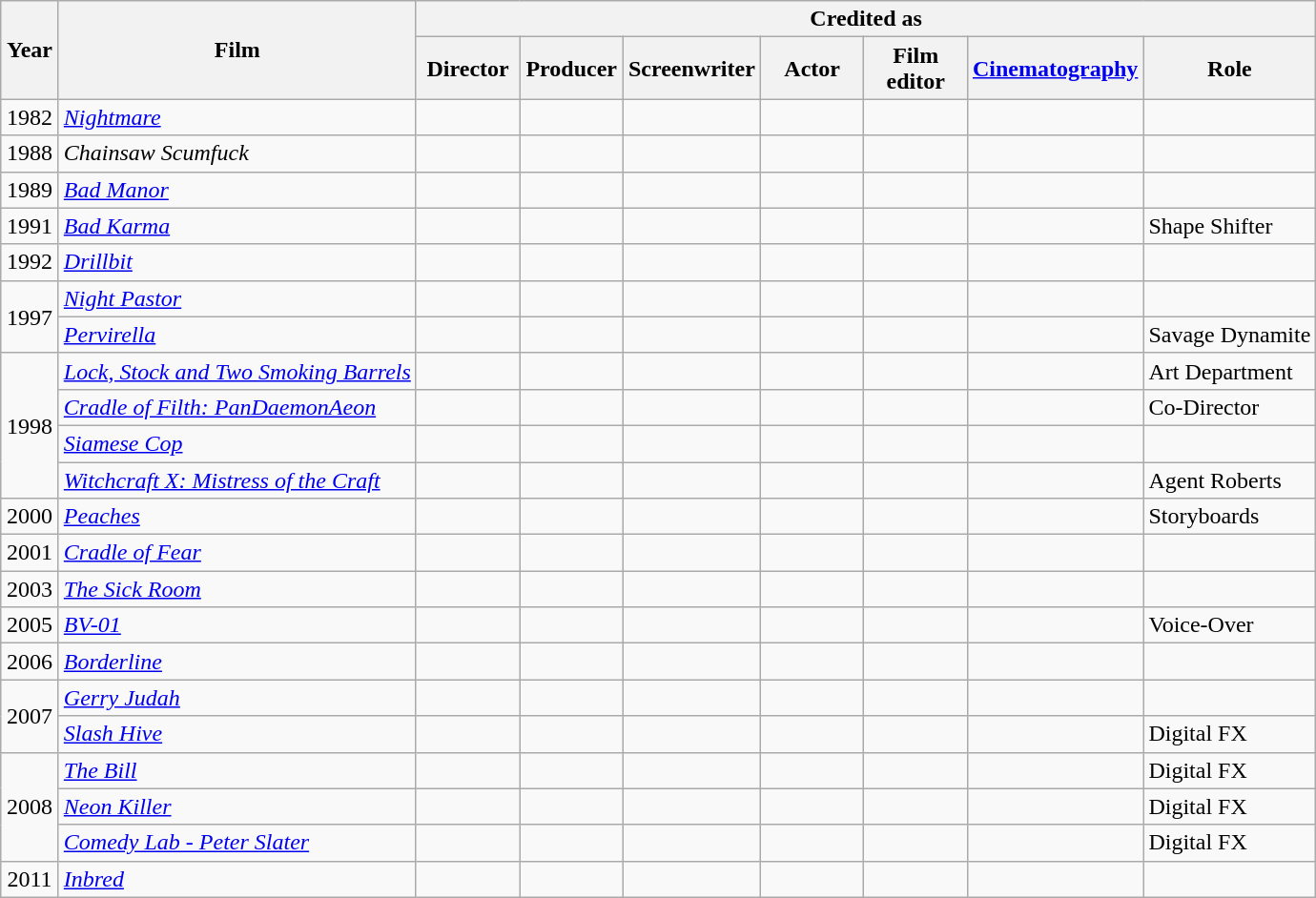<table class="wikitable">
<tr>
<th rowspan="2" style="width:33px;">Year</th>
<th rowspan="2">Film</th>
<th colspan="7">Credited as</th>
</tr>
<tr>
<th width=65>Director</th>
<th width=65>Producer</th>
<th width=65>Screenwriter</th>
<th width=65>Actor</th>
<th width=65>Film editor</th>
<th width=65><a href='#'>Cinematography</a></th>
<th>Role</th>
</tr>
<tr style="text-align:center;">
<td>1982</td>
<td style="text-align:left;"><em><a href='#'>Nightmare</a></em></td>
<td></td>
<td></td>
<td></td>
<td></td>
<td></td>
<td></td>
<td></td>
</tr>
<tr style="text-align:center;">
<td>1988</td>
<td style="text-align:left;"><em>Chainsaw Scumfuck</em></td>
<td></td>
<td></td>
<td></td>
<td></td>
<td></td>
<td></td>
<td style="text-align:left;"></td>
</tr>
<tr style="text-align:center;">
<td>1989</td>
<td style="text-align:left;"><em><a href='#'>Bad Manor</a></em></td>
<td></td>
<td></td>
<td></td>
<td></td>
<td></td>
<td></td>
<td style="text-align:left;"></td>
</tr>
<tr style="text-align:center;">
<td>1991</td>
<td style="text-align:left;"><em><a href='#'>Bad Karma</a></em></td>
<td></td>
<td></td>
<td></td>
<td></td>
<td></td>
<td></td>
<td style="text-align:left;">Shape Shifter</td>
</tr>
<tr style="text-align:center;">
<td>1992</td>
<td style="text-align:left;"><em><a href='#'>Drillbit</a></em></td>
<td></td>
<td></td>
<td></td>
<td></td>
<td></td>
<td></td>
<td style="text-align:left;"></td>
</tr>
<tr style="text-align:center;">
<td rowspan="2">1997</td>
<td style="text-align:left;"><em><a href='#'>Night Pastor</a></em></td>
<td></td>
<td></td>
<td></td>
<td></td>
<td></td>
<td></td>
<td style="text-align:left;"></td>
</tr>
<tr style="text-align:center;">
<td style="text-align:left;"><em><a href='#'>Pervirella</a></em></td>
<td></td>
<td></td>
<td></td>
<td></td>
<td></td>
<td></td>
<td style="text-align:left;">Savage Dynamite</td>
</tr>
<tr style="text-align:center;">
<td rowspan="4">1998</td>
<td style="text-align:left;"><em><a href='#'>Lock, Stock and Two Smoking Barrels</a></em></td>
<td></td>
<td></td>
<td></td>
<td></td>
<td></td>
<td></td>
<td style="text-align:left;">Art Department</td>
</tr>
<tr style="text-align:center;">
<td style="text-align:left;"><em><a href='#'>Cradle of Filth: PanDaemonAeon</a></em></td>
<td></td>
<td></td>
<td></td>
<td></td>
<td></td>
<td></td>
<td style="text-align:left;">Co-Director</td>
</tr>
<tr style="text-align:center;">
<td style="text-align:left;"><em><a href='#'>Siamese Cop</a></em></td>
<td></td>
<td></td>
<td></td>
<td></td>
<td></td>
<td></td>
<td style="text-align:left;"></td>
</tr>
<tr style="text-align:center;">
<td style="text-align:left;"><em><a href='#'>Witchcraft X: Mistress of the Craft</a></em></td>
<td></td>
<td></td>
<td></td>
<td></td>
<td></td>
<td></td>
<td style="text-align:left;">Agent Roberts</td>
</tr>
<tr style="text-align:center;">
<td>2000</td>
<td style="text-align:left;"><em><a href='#'>Peaches</a></em></td>
<td></td>
<td></td>
<td></td>
<td></td>
<td></td>
<td></td>
<td style="text-align:left;">Storyboards</td>
</tr>
<tr style="text-align:center;">
<td>2001</td>
<td style="text-align:left;"><em><a href='#'>Cradle of Fear</a></em></td>
<td></td>
<td></td>
<td></td>
<td></td>
<td></td>
<td></td>
<td style="text-align:left;"></td>
</tr>
<tr style="text-align:center;">
<td>2003</td>
<td style="text-align:left;"><em><a href='#'>The Sick Room</a></em></td>
<td></td>
<td></td>
<td></td>
<td></td>
<td></td>
<td></td>
<td style="text-align:left;"></td>
</tr>
<tr style="text-align:center;">
<td>2005</td>
<td style="text-align:left;"><em><a href='#'>BV-01</a></em></td>
<td></td>
<td></td>
<td></td>
<td></td>
<td></td>
<td></td>
<td style="text-align:left;">Voice-Over</td>
</tr>
<tr style="text-align:center;">
<td>2006</td>
<td style="text-align:left;"><em><a href='#'>Borderline</a></em></td>
<td></td>
<td></td>
<td></td>
<td></td>
<td></td>
<td></td>
<td style="text-align:left;"></td>
</tr>
<tr style="text-align:center;">
<td rowspan="2">2007</td>
<td style="text-align:left;"><em><a href='#'>Gerry Judah</a></em></td>
<td></td>
<td></td>
<td></td>
<td></td>
<td></td>
<td></td>
<td style="text-align:left;"></td>
</tr>
<tr style="text-align:center;">
<td style="text-align:left;"><em><a href='#'>Slash Hive</a></em></td>
<td></td>
<td></td>
<td></td>
<td></td>
<td></td>
<td></td>
<td style="text-align:left;">Digital FX</td>
</tr>
<tr style="text-align:center;">
<td rowspan="3">2008</td>
<td style="text-align:left;"><em><a href='#'>The Bill</a></em></td>
<td></td>
<td></td>
<td></td>
<td></td>
<td></td>
<td></td>
<td style="text-align:left;">Digital FX</td>
</tr>
<tr style="text-align:center;">
<td style="text-align:left;"><em><a href='#'>Neon Killer</a></em></td>
<td></td>
<td></td>
<td></td>
<td></td>
<td></td>
<td></td>
<td style="text-align:left;">Digital FX</td>
</tr>
<tr style="text-align:center;">
<td style="text-align:left;"><em><a href='#'>Comedy Lab - Peter Slater</a></em></td>
<td></td>
<td></td>
<td></td>
<td></td>
<td></td>
<td></td>
<td style="text-align:left;">Digital FX</td>
</tr>
<tr style="text-align:center;">
<td>2011</td>
<td style="text-align:left;"><em><a href='#'>Inbred</a></em></td>
<td></td>
<td></td>
<td></td>
<td></td>
<td></td>
<td></td>
<td style="text-align:left;"></td>
</tr>
</table>
